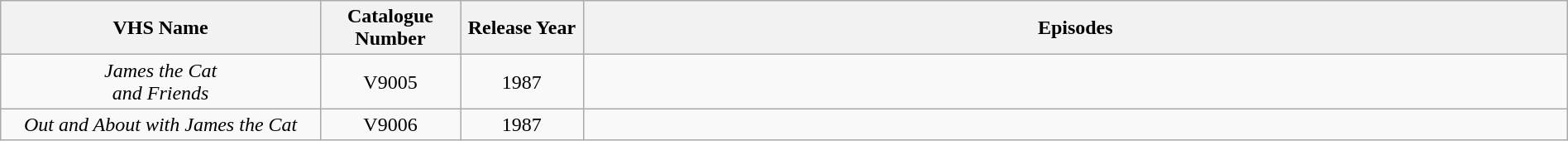<table class="wikitable" style="text-align:center; width:100%;">
<tr>
<th style="width:13%;">VHS Name</th>
<th style="width:05%;">Catalogue Number</th>
<th style="width:05%;">Release Year</th>
<th style="width:40%;">Episodes</th>
</tr>
<tr>
<td><em>James the Cat<br>and Friends</em></td>
<td>V9005</td>
<td>1987</td>
<td></td>
</tr>
<tr>
<td><em>Out and About with James the Cat</em></td>
<td>V9006</td>
<td>1987</td>
<td></td>
</tr>
</table>
